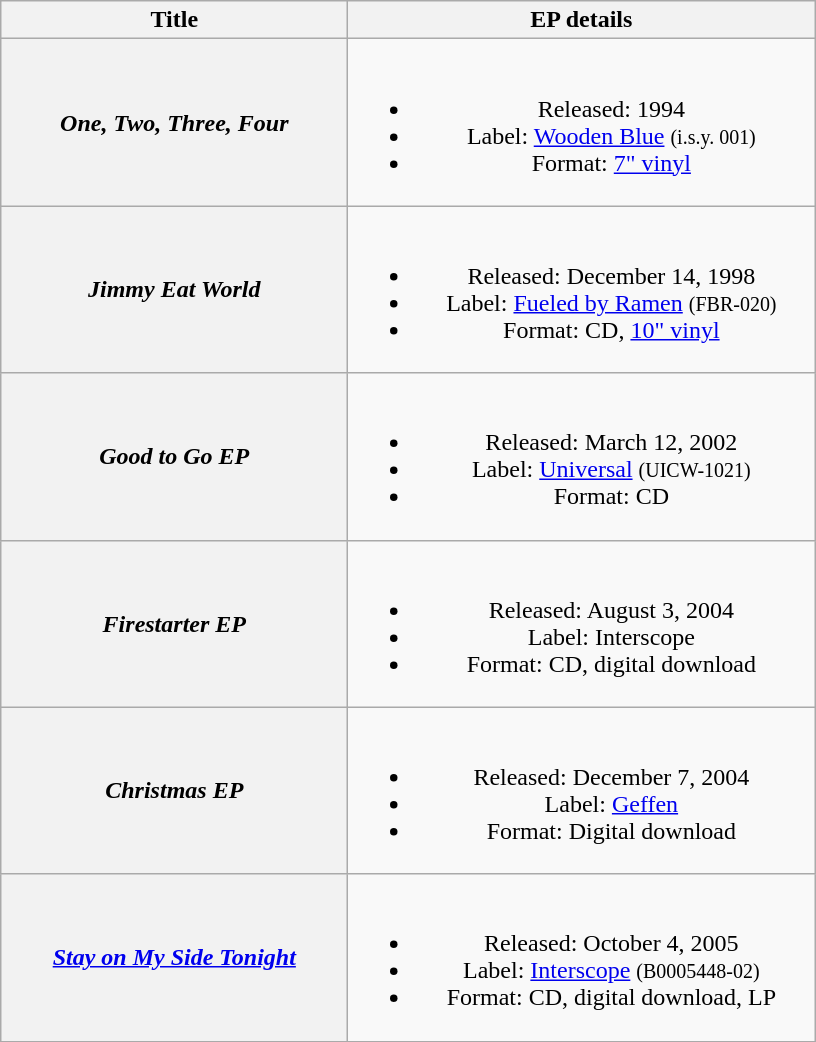<table class="wikitable plainrowheaders" style="text-align:center;">
<tr>
<th scope="col" style="width:14em;">Title</th>
<th scope="col" style="width:19em;">EP details</th>
</tr>
<tr>
<th scope="row"><em>One, Two, Three, Four</em></th>
<td><br><ul><li>Released: 1994</li><li>Label: <a href='#'>Wooden Blue</a> <small>(i.s.y. 001)</small></li><li>Format: <a href='#'>7" vinyl</a></li></ul></td>
</tr>
<tr>
<th scope="row"><em>Jimmy Eat World</em></th>
<td><br><ul><li>Released: December 14, 1998</li><li>Label: <a href='#'>Fueled by Ramen</a> <small>(FBR-020)</small></li><li>Format: CD, <a href='#'>10" vinyl</a></li></ul></td>
</tr>
<tr>
<th scope="row"><em>Good to Go EP</em></th>
<td><br><ul><li>Released: March 12, 2002</li><li>Label: <a href='#'>Universal</a> <small>(UICW-1021)</small></li><li>Format: CD</li></ul></td>
</tr>
<tr>
<th scope="row"><em>Firestarter EP</em></th>
<td><br><ul><li>Released: August 3, 2004</li><li>Label: Interscope</li><li>Format: CD, digital download</li></ul></td>
</tr>
<tr>
<th scope="row"><em>Christmas EP</em></th>
<td><br><ul><li>Released: December 7, 2004</li><li>Label: <a href='#'>Geffen</a></li><li>Format: Digital download</li></ul></td>
</tr>
<tr>
<th scope="row"><em><a href='#'>Stay on My Side Tonight</a></em></th>
<td><br><ul><li>Released: October 4, 2005</li><li>Label: <a href='#'>Interscope</a> <small>(B0005448-02)</small></li><li>Format: CD, digital download, LP</li></ul></td>
</tr>
<tr>
</tr>
</table>
